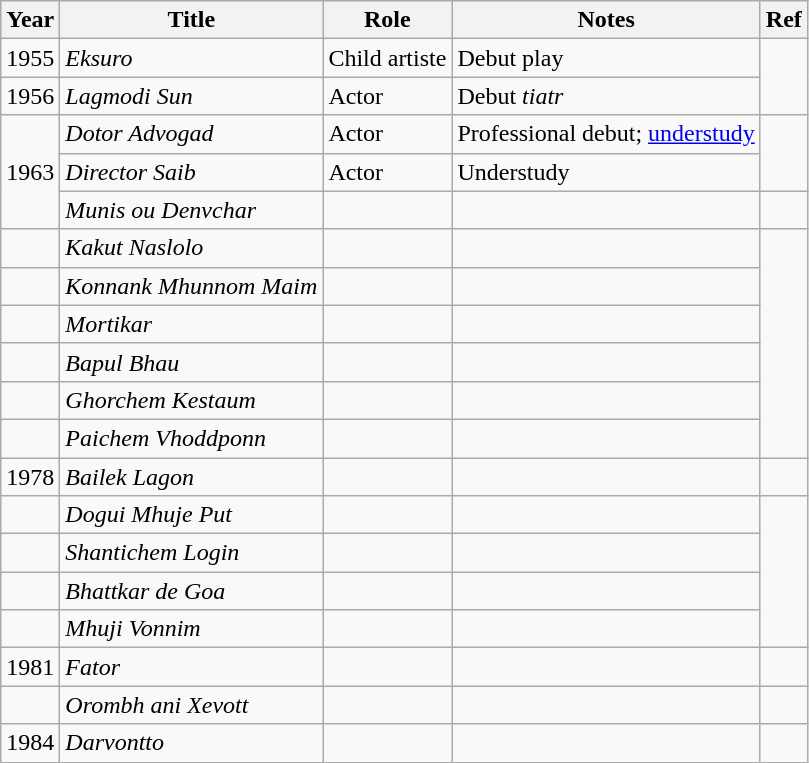<table class="wikitable sortable">
<tr>
<th>Year</th>
<th>Title</th>
<th>Role</th>
<th>Notes</th>
<th>Ref</th>
</tr>
<tr>
<td>1955</td>
<td><em>Eksuro</em></td>
<td>Child artiste</td>
<td>Debut play</td>
<td rowspan="2"></td>
</tr>
<tr>
<td>1956</td>
<td><em>Lagmodi Sun</em></td>
<td>Actor</td>
<td>Debut <em>tiatr</em></td>
</tr>
<tr>
<td rowspan="3">1963</td>
<td><em>Dotor Advogad</em></td>
<td>Actor</td>
<td>Professional debut; <a href='#'>understudy</a></td>
<td rowspan="2"></td>
</tr>
<tr>
<td><em>Director Saib</em></td>
<td>Actor</td>
<td>Understudy</td>
</tr>
<tr>
<td><em>Munis ou Denvchar</em></td>
<td></td>
<td></td>
<td></td>
</tr>
<tr>
<td></td>
<td><em>Kakut Naslolo</em></td>
<td></td>
<td></td>
<td rowspan="6"></td>
</tr>
<tr>
<td></td>
<td><em>Konnank Mhunnom Maim</em></td>
<td></td>
<td></td>
</tr>
<tr>
<td></td>
<td><em>Mortikar</em></td>
<td></td>
<td></td>
</tr>
<tr>
<td></td>
<td><em>Bapul Bhau</em></td>
<td></td>
<td></td>
</tr>
<tr>
<td></td>
<td><em>Ghorchem Kestaum</em></td>
<td></td>
<td></td>
</tr>
<tr>
<td></td>
<td><em>Paichem Vhoddponn</em></td>
<td></td>
<td></td>
</tr>
<tr>
<td>1978</td>
<td><em>Bailek Lagon</em></td>
<td></td>
<td></td>
<td></td>
</tr>
<tr>
<td></td>
<td><em>Dogui Mhuje Put</em></td>
<td></td>
<td></td>
<td rowspan="4"></td>
</tr>
<tr>
<td></td>
<td><em>Shantichem Login</em></td>
<td></td>
<td></td>
</tr>
<tr>
<td></td>
<td><em>Bhattkar de Goa</em></td>
<td></td>
<td></td>
</tr>
<tr>
<td></td>
<td><em>Mhuji Vonnim</em></td>
<td></td>
<td></td>
</tr>
<tr>
<td>1981</td>
<td><em>Fator</em></td>
<td></td>
<td></td>
<td></td>
</tr>
<tr>
<td></td>
<td><em>Orombh ani Xevott</em></td>
<td></td>
<td></td>
<td></td>
</tr>
<tr>
<td>1984</td>
<td><em>Darvontto</em></td>
<td></td>
<td></td>
<td></td>
</tr>
</table>
